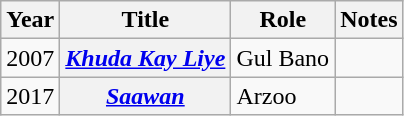<table class="wikitable plainrowheaders">
<tr>
<th>Year</th>
<th>Title</th>
<th>Role</th>
<th>Notes</th>
</tr>
<tr>
<td>2007</td>
<th scope="row"><em><a href='#'>Khuda Kay Liye</a></em></th>
<td>Gul Bano</td>
<td></td>
</tr>
<tr>
<td>2017</td>
<th scope="row"><em><a href='#'>Saawan</a></em></th>
<td>Arzoo</td>
<td></td>
</tr>
</table>
